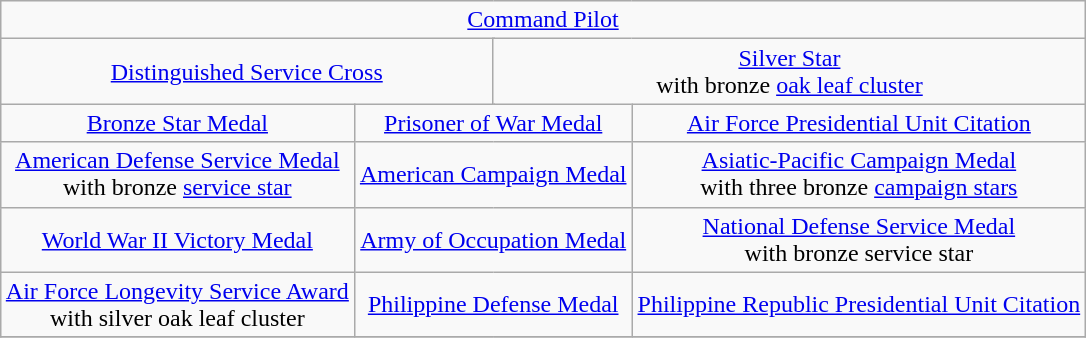<table class="wikitable" style="margin:1em auto; text-align:center;">
<tr>
<td colspan="12"><a href='#'>Command Pilot</a></td>
</tr>
<tr>
<td colspan="6"><a href='#'>Distinguished Service Cross</a></td>
<td colspan="6"><a href='#'>Silver Star</a><br>with bronze <a href='#'>oak leaf cluster</a></td>
</tr>
<tr>
<td colspan="4"><a href='#'>Bronze Star Medal</a></td>
<td colspan="4"><a href='#'>Prisoner of War Medal</a></td>
<td colspan="4"><a href='#'>Air Force Presidential Unit Citation</a></td>
</tr>
<tr>
<td colspan="4"><a href='#'>American Defense Service Medal</a><br>with bronze <a href='#'>service star</a></td>
<td colspan="4"><a href='#'>American Campaign Medal</a></td>
<td colspan="4"><a href='#'>Asiatic-Pacific Campaign Medal</a><br>with three bronze <a href='#'>campaign stars</a></td>
</tr>
<tr>
<td colspan="4"><a href='#'>World War II Victory Medal</a></td>
<td colspan="4"><a href='#'>Army of Occupation Medal</a></td>
<td colspan="4"><a href='#'>National Defense Service Medal</a><br>with bronze service star</td>
</tr>
<tr>
<td colspan="4"><a href='#'>Air Force Longevity Service Award</a><br>with silver oak leaf cluster</td>
<td colspan="4"><a href='#'>Philippine Defense Medal</a></td>
<td colspan="4"><a href='#'>Philippine Republic Presidential Unit Citation</a></td>
</tr>
<tr>
</tr>
</table>
